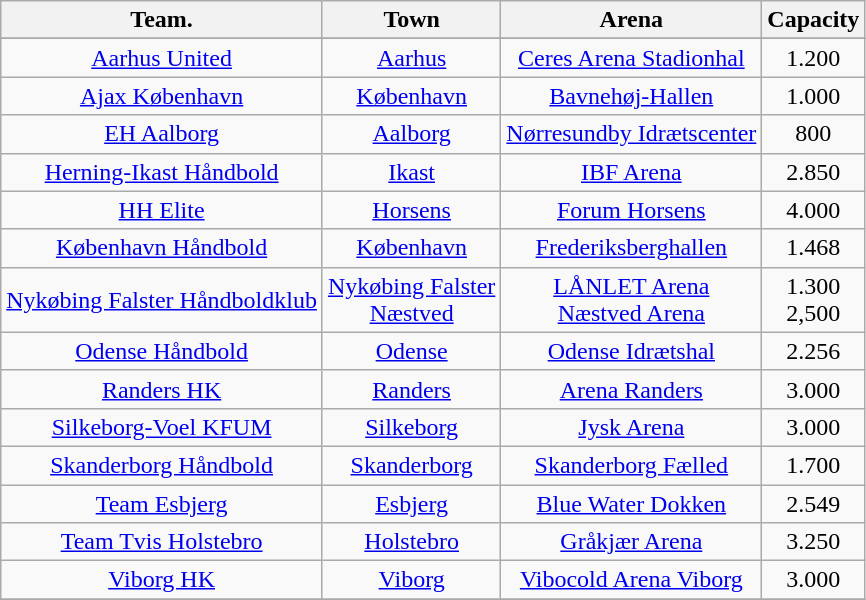<table class="wikitable" style="text-align: center;">
<tr>
<th valign=center>Team.</th>
<th>Town</th>
<th>Arena</th>
<th>Capacity</th>
</tr>
<tr>
</tr>
<tr>
<td><a href='#'>Aarhus United</a></td>
<td><a href='#'>Aarhus</a></td>
<td><a href='#'>Ceres Arena Stadionhal</a></td>
<td>1.200</td>
</tr>
<tr>
<td><a href='#'>Ajax København</a></td>
<td><a href='#'>København</a></td>
<td><a href='#'>Bavnehøj-Hallen</a></td>
<td>1.000</td>
</tr>
<tr>
<td><a href='#'>EH Aalborg</a></td>
<td><a href='#'>Aalborg</a></td>
<td><a href='#'>Nørresundby Idrætscenter</a></td>
<td>800</td>
</tr>
<tr>
<td><a href='#'>Herning-Ikast Håndbold</a></td>
<td><a href='#'>Ikast</a></td>
<td><a href='#'>IBF Arena</a></td>
<td>2.850</td>
</tr>
<tr>
<td><a href='#'>HH Elite</a></td>
<td><a href='#'>Horsens</a></td>
<td><a href='#'>Forum Horsens</a></td>
<td>4.000</td>
</tr>
<tr>
<td><a href='#'>København Håndbold</a></td>
<td><a href='#'>København</a></td>
<td><a href='#'>Frederiksberghallen</a></td>
<td>1.468</td>
</tr>
<tr>
<td><a href='#'>Nykøbing Falster Håndboldklub</a></td>
<td><a href='#'>Nykøbing Falster</a><br><a href='#'>Næstved</a></td>
<td><a href='#'>LÅNLET Arena</a><br><a href='#'>Næstved Arena</a></td>
<td>1.300<br>2,500</td>
</tr>
<tr>
<td><a href='#'>Odense Håndbold</a></td>
<td><a href='#'>Odense</a></td>
<td><a href='#'>Odense Idrætshal</a></td>
<td>2.256</td>
</tr>
<tr>
<td><a href='#'>Randers HK</a></td>
<td><a href='#'>Randers</a></td>
<td><a href='#'>Arena Randers</a></td>
<td>3.000</td>
</tr>
<tr>
<td><a href='#'>Silkeborg-Voel KFUM</a></td>
<td><a href='#'>Silkeborg</a></td>
<td><a href='#'>Jysk Arena</a></td>
<td>3.000</td>
</tr>
<tr>
<td><a href='#'>Skanderborg Håndbold</a></td>
<td><a href='#'>Skanderborg</a></td>
<td><a href='#'>Skanderborg Fælled</a></td>
<td>1.700</td>
</tr>
<tr>
<td><a href='#'>Team Esbjerg</a></td>
<td><a href='#'>Esbjerg</a></td>
<td><a href='#'>Blue Water Dokken</a></td>
<td>2.549</td>
</tr>
<tr>
<td><a href='#'>Team Tvis Holstebro</a></td>
<td><a href='#'>Holstebro</a></td>
<td><a href='#'>Gråkjær Arena</a></td>
<td>3.250</td>
</tr>
<tr>
<td><a href='#'>Viborg HK</a></td>
<td><a href='#'>Viborg</a></td>
<td><a href='#'>Vibocold Arena Viborg</a></td>
<td>3.000</td>
</tr>
<tr>
</tr>
</table>
